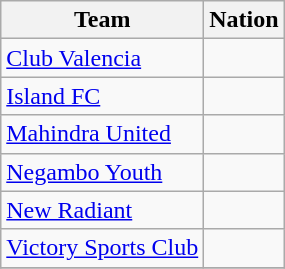<table class="wikitable sortable" style="text-align: left;">
<tr>
<th>Team</th>
<th>Nation</th>
</tr>
<tr>
<td><a href='#'>Club Valencia</a></td>
<td></td>
</tr>
<tr>
<td><a href='#'>Island FC</a></td>
<td></td>
</tr>
<tr>
<td><a href='#'>Mahindra United</a></td>
<td></td>
</tr>
<tr>
<td><a href='#'>Negambo Youth</a></td>
<td></td>
</tr>
<tr>
<td><a href='#'>New Radiant</a></td>
<td></td>
</tr>
<tr>
<td><a href='#'>Victory Sports Club</a></td>
<td></td>
</tr>
<tr>
</tr>
</table>
